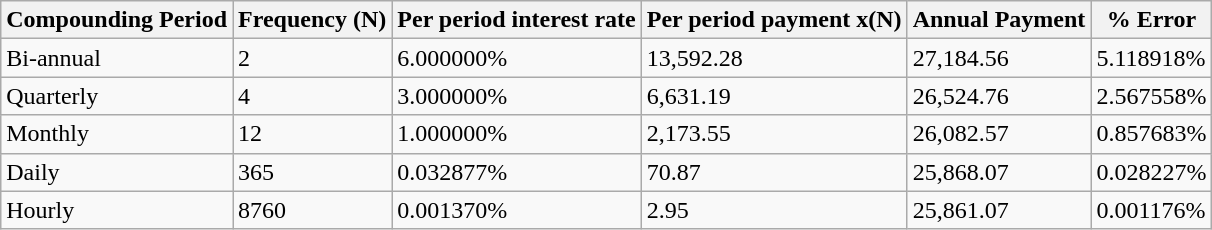<table class="wikitable">
<tr>
<th>Compounding Period</th>
<th>Frequency (N)</th>
<th>Per period interest rate</th>
<th>Per period payment x(N)</th>
<th>Annual Payment</th>
<th>% Error</th>
</tr>
<tr>
<td>Bi-annual</td>
<td>2</td>
<td>6.000000%</td>
<td>13,592.28</td>
<td>27,184.56</td>
<td>5.118918%</td>
</tr>
<tr>
<td>Quarterly</td>
<td>4</td>
<td>3.000000%</td>
<td>6,631.19</td>
<td>26,524.76</td>
<td>2.567558%</td>
</tr>
<tr>
<td>Monthly</td>
<td>12</td>
<td>1.000000%</td>
<td>2,173.55</td>
<td>26,082.57</td>
<td>0.857683%</td>
</tr>
<tr>
<td>Daily</td>
<td>365</td>
<td>0.032877%</td>
<td>70.87</td>
<td>25,868.07</td>
<td>0.028227%</td>
</tr>
<tr>
<td>Hourly</td>
<td>8760</td>
<td>0.001370%</td>
<td>2.95</td>
<td>25,861.07</td>
<td>0.001176%</td>
</tr>
</table>
